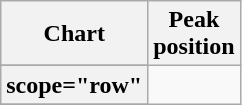<table class="wikitable plainrowheaders">
<tr>
<th>Chart</th>
<th>Peak<br>position</th>
</tr>
<tr>
</tr>
<tr>
<th>scope="row" </th>
</tr>
<tr>
</tr>
</table>
